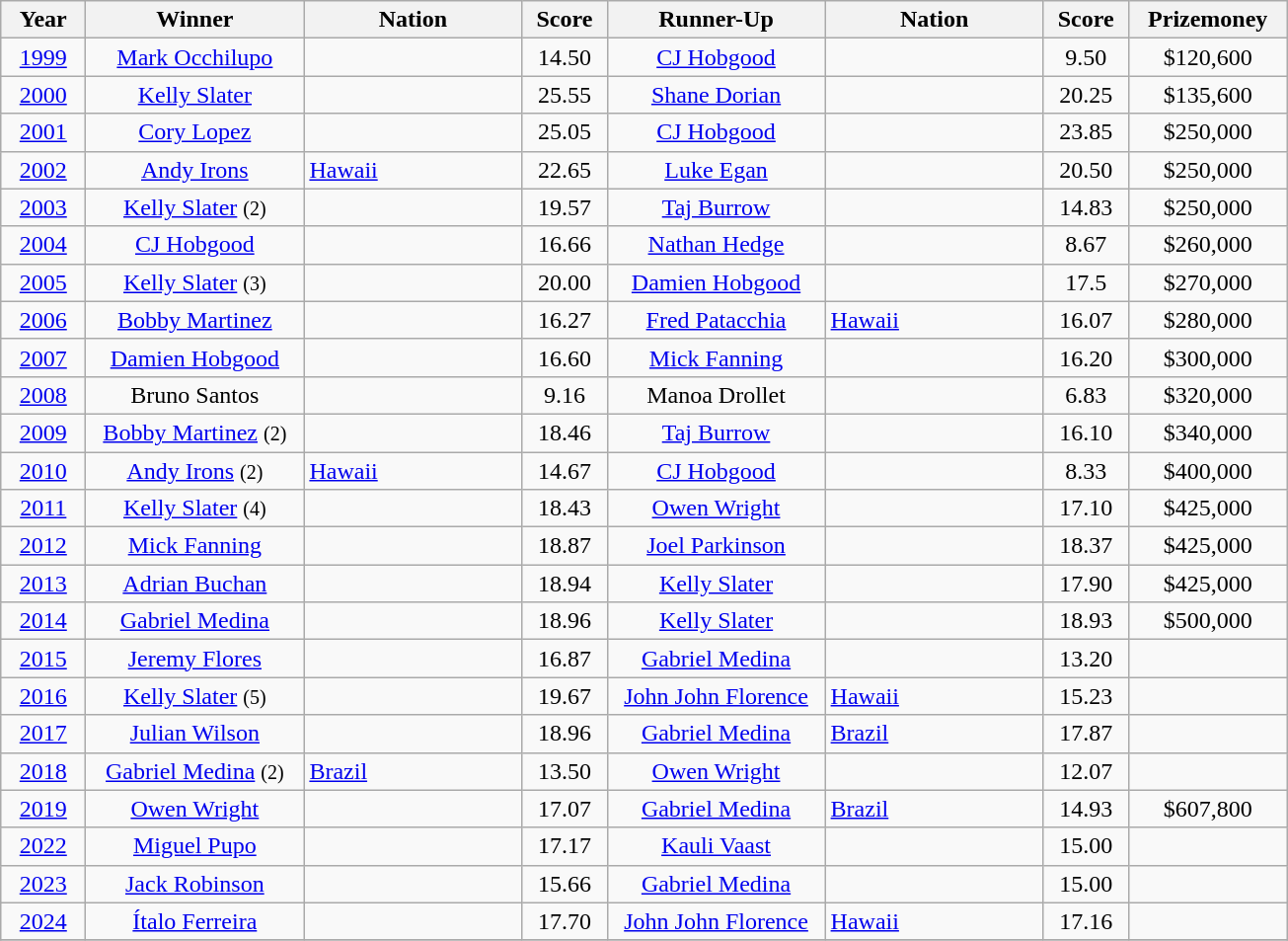<table class="wikitable" border="1">
<tr>
<th width=50>Year</th>
<th width=140>Winner</th>
<th width=140>Nation</th>
<th width=50>Score</th>
<th width=140>Runner-Up</th>
<th width=140>Nation</th>
<th width=50>Score</th>
<th width=100>Prizemoney</th>
</tr>
<tr>
<td align=center><a href='#'>1999</a></td>
<td align=center><a href='#'>Mark Occhilupo</a></td>
<td></td>
<td align=center>14.50</td>
<td align=center><a href='#'>CJ Hobgood</a></td>
<td></td>
<td align=center>9.50</td>
<td align=center>$120,600 </td>
</tr>
<tr>
<td align=center><a href='#'>2000</a></td>
<td align=center><a href='#'>Kelly Slater</a></td>
<td></td>
<td align=center>25.55</td>
<td align=center><a href='#'>Shane Dorian</a></td>
<td></td>
<td align=center>20.25</td>
<td align=center>$135,600 </td>
</tr>
<tr>
<td align=center><a href='#'>2001</a></td>
<td align=center><a href='#'>Cory Lopez</a></td>
<td></td>
<td align=center>25.05</td>
<td align=center><a href='#'>CJ Hobgood</a></td>
<td></td>
<td align=center>23.85</td>
<td align=center>$250,000 </td>
</tr>
<tr>
<td align=center><a href='#'>2002</a></td>
<td align=center><a href='#'>Andy Irons</a></td>
<td> <a href='#'>Hawaii</a></td>
<td align=center>22.65</td>
<td align=center><a href='#'>Luke Egan</a></td>
<td></td>
<td align=center>20.50</td>
<td align=center>$250,000 </td>
</tr>
<tr>
<td align=center><a href='#'>2003</a></td>
<td align=center><a href='#'>Kelly Slater</a> <small>(2)</small></td>
<td></td>
<td align=center>19.57</td>
<td align=center><a href='#'>Taj Burrow</a></td>
<td></td>
<td align=center>14.83</td>
<td align=center>$250,000 </td>
</tr>
<tr>
<td align=center><a href='#'>2004</a></td>
<td align=center><a href='#'>CJ Hobgood</a></td>
<td></td>
<td align=center>16.66</td>
<td align=center><a href='#'>Nathan Hedge</a></td>
<td></td>
<td align=center>8.67</td>
<td align=center>$260,000 </td>
</tr>
<tr>
<td align=center><a href='#'>2005</a></td>
<td align=center><a href='#'>Kelly Slater</a> <small>(3)</small></td>
<td></td>
<td align=center>20.00</td>
<td align=center><a href='#'>Damien Hobgood</a></td>
<td></td>
<td align=center>17.5</td>
<td align=center>$270,000 </td>
</tr>
<tr>
<td align=center><a href='#'>2006</a></td>
<td align=center><a href='#'>Bobby Martinez</a></td>
<td></td>
<td align=center>16.27</td>
<td align=center><a href='#'>Fred Patacchia</a></td>
<td> <a href='#'>Hawaii</a></td>
<td align=center>16.07</td>
<td align=center>$280,000 </td>
</tr>
<tr>
<td align=center><a href='#'>2007</a></td>
<td align=center><a href='#'>Damien Hobgood</a></td>
<td></td>
<td align=center>16.60</td>
<td align=center><a href='#'>Mick Fanning</a></td>
<td></td>
<td align=center>16.20</td>
<td align=center>$300,000 </td>
</tr>
<tr>
<td align=center><a href='#'>2008</a></td>
<td align=center>Bruno Santos</td>
<td></td>
<td align=center>9.16</td>
<td align=center>Manoa Drollet</td>
<td></td>
<td align=center>6.83</td>
<td align=center>$320,000 </td>
</tr>
<tr>
<td align=center><a href='#'>2009</a></td>
<td align=center><a href='#'>Bobby Martinez</a> <small>(2)</small></td>
<td></td>
<td align=center>18.46</td>
<td align=center><a href='#'>Taj Burrow</a></td>
<td></td>
<td align=center>16.10</td>
<td align=center>$340,000</td>
</tr>
<tr>
<td align=center><a href='#'>2010</a></td>
<td align=center><a href='#'>Andy Irons</a> <small>(2)</small></td>
<td> <a href='#'>Hawaii</a></td>
<td align=center>14.67</td>
<td align=center><a href='#'>CJ Hobgood</a></td>
<td></td>
<td align=center>8.33</td>
<td align=center>$400,000 </td>
</tr>
<tr>
<td align=center><a href='#'>2011</a></td>
<td align=center><a href='#'>Kelly Slater</a> <small>(4)</small></td>
<td></td>
<td align=center>18.43</td>
<td align=center><a href='#'>Owen Wright</a></td>
<td></td>
<td align=center>17.10 </td>
<td align=center>$425,000 </td>
</tr>
<tr>
<td align=center><a href='#'>2012</a></td>
<td align=center><a href='#'>Mick Fanning</a></td>
<td></td>
<td align=center>18.87</td>
<td align=center><a href='#'>Joel Parkinson</a></td>
<td></td>
<td align=center>18.37 </td>
<td align=center>$425,000 </td>
</tr>
<tr>
<td align=center><a href='#'>2013</a></td>
<td align=center><a href='#'>Adrian Buchan</a></td>
<td></td>
<td align=center>18.94</td>
<td align=center><a href='#'>Kelly Slater</a></td>
<td></td>
<td align=center>17.90 </td>
<td align=center>$425,000</td>
</tr>
<tr>
<td align=center><a href='#'>2014</a></td>
<td align=center><a href='#'>Gabriel Medina</a></td>
<td></td>
<td align=center>18.96</td>
<td align=center><a href='#'>Kelly Slater</a></td>
<td></td>
<td align=center>18.93 </td>
<td align=center>$500,000 </td>
</tr>
<tr>
<td align=center><a href='#'>2015</a></td>
<td align=center><a href='#'>Jeremy Flores</a></td>
<td></td>
<td align=center>16.87</td>
<td align=center><a href='#'>Gabriel Medina</a></td>
<td></td>
<td align=center>13.20</td>
<td align=center></td>
</tr>
<tr>
<td align=center><a href='#'>2016</a></td>
<td align=center><a href='#'>Kelly Slater</a> <small>(5)</small></td>
<td></td>
<td align=center>19.67</td>
<td align=center><a href='#'>John John Florence</a></td>
<td> <a href='#'>Hawaii</a></td>
<td align=center>15.23</td>
<td align=center></td>
</tr>
<tr>
<td align=center><a href='#'>2017</a></td>
<td align=center><a href='#'>Julian Wilson</a></td>
<td></td>
<td align=center>18.96</td>
<td align=center><a href='#'>Gabriel Medina</a></td>
<td> <a href='#'>Brazil</a></td>
<td align=center>17.87</td>
<td align=center></td>
</tr>
<tr>
<td align=center><a href='#'>2018</a></td>
<td align=center><a href='#'>Gabriel Medina</a> <small>(2)</small></td>
<td> <a href='#'>Brazil</a></td>
<td align=center>13.50</td>
<td align=center><a href='#'>Owen Wright</a></td>
<td></td>
<td align=center>12.07</td>
<td></td>
</tr>
<tr>
<td align=center><a href='#'>2019</a></td>
<td align=center><a href='#'>Owen Wright</a></td>
<td></td>
<td align=center>17.07</td>
<td align=center><a href='#'>Gabriel Medina</a></td>
<td> <a href='#'>Brazil</a></td>
<td align=center>14.93</td>
<td align=center>$607,800</td>
</tr>
<tr>
<td align=center><a href='#'>2022</a></td>
<td align=center><a href='#'>Miguel Pupo</a></td>
<td></td>
<td align=center>17.17</td>
<td align=center><a href='#'>Kauli Vaast</a></td>
<td></td>
<td align=center>15.00</td>
<td align=center></td>
</tr>
<tr>
<td align=center><a href='#'>2023</a></td>
<td align=center><a href='#'>Jack Robinson</a></td>
<td></td>
<td align=center>15.66</td>
<td align=center><a href='#'>Gabriel Medina</a></td>
<td></td>
<td align=center>15.00</td>
<td align=center></td>
</tr>
<tr>
<td align=center><a href='#'>2024</a></td>
<td align=center><a href='#'>Ítalo Ferreira</a></td>
<td></td>
<td align=center>17.70</td>
<td align=center><a href='#'>John John Florence</a></td>
<td> <a href='#'>Hawaii</a></td>
<td align=center>17.16</td>
<td align=center></td>
</tr>
<tr>
</tr>
</table>
